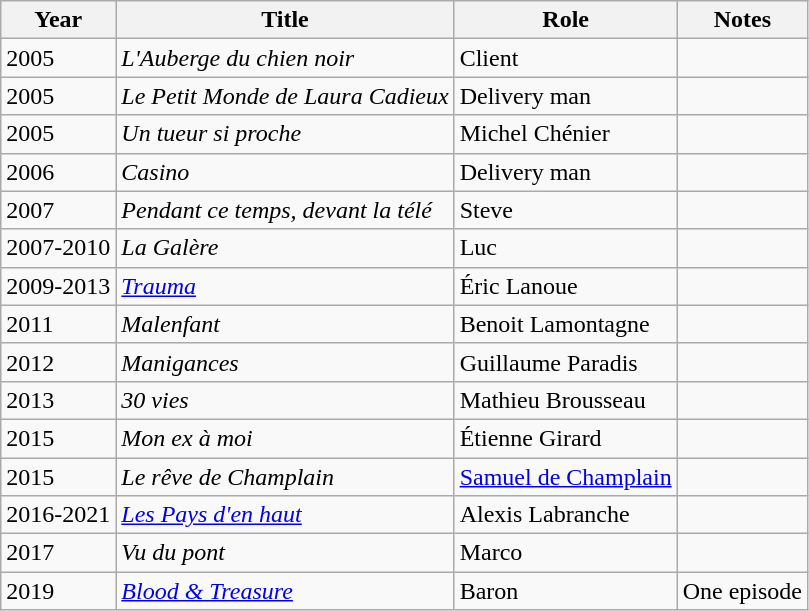<table class="wikitable">
<tr>
<th>Year</th>
<th>Title</th>
<th>Role</th>
<th>Notes</th>
</tr>
<tr>
<td>2005</td>
<td><em>L'Auberge du chien noir</em></td>
<td>Client</td>
<td></td>
</tr>
<tr>
<td>2005</td>
<td><em>Le Petit Monde de Laura Cadieux</em></td>
<td>Delivery man</td>
<td></td>
</tr>
<tr>
<td>2005</td>
<td><em>Un tueur si proche</em></td>
<td>Michel Chénier</td>
<td></td>
</tr>
<tr>
<td>2006</td>
<td><em>Casino</em></td>
<td>Delivery man</td>
</tr>
<tr>
<td>2007</td>
<td><em>Pendant ce temps, devant la télé</em></td>
<td>Steve</td>
<td></td>
</tr>
<tr>
<td>2007-2010</td>
<td><em>La Galère</em></td>
<td>Luc</td>
<td></td>
</tr>
<tr>
<td>2009-2013</td>
<td><em><a href='#'>Trauma</a></em></td>
<td>Éric Lanoue</td>
<td></td>
</tr>
<tr>
<td>2011</td>
<td><em>Malenfant</em></td>
<td>Benoit Lamontagne</td>
<td></td>
</tr>
<tr>
<td>2012</td>
<td><em>Manigances</em></td>
<td>Guillaume Paradis</td>
<td></td>
</tr>
<tr>
<td>2013</td>
<td><em>30 vies</em></td>
<td>Mathieu Brousseau</td>
<td></td>
</tr>
<tr>
<td>2015</td>
<td><em>Mon ex à moi</em></td>
<td>Étienne Girard</td>
<td></td>
</tr>
<tr>
<td>2015</td>
<td><em>Le rêve de Champlain</em></td>
<td><a href='#'>Samuel de Champlain</a></td>
<td></td>
</tr>
<tr>
<td>2016-2021</td>
<td><em><a href='#'>Les Pays d'en haut</a></em></td>
<td>Alexis Labranche</td>
<td></td>
</tr>
<tr>
<td>2017</td>
<td><em>Vu du pont</em></td>
<td>Marco</td>
<td></td>
</tr>
<tr>
<td>2019</td>
<td><em><a href='#'>Blood & Treasure</a></em></td>
<td>Baron</td>
<td>One episode</td>
</tr>
</table>
